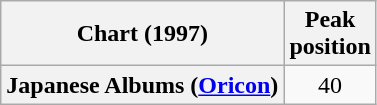<table class="wikitable plainrowheaders" style="text-align:center;" border="1">
<tr>
<th scope="col">Chart (1997)</th>
<th scope="col">Peak<br>position</th>
</tr>
<tr>
<th scope="row">Japanese Albums (<a href='#'>Oricon</a>)</th>
<td>40</td>
</tr>
</table>
